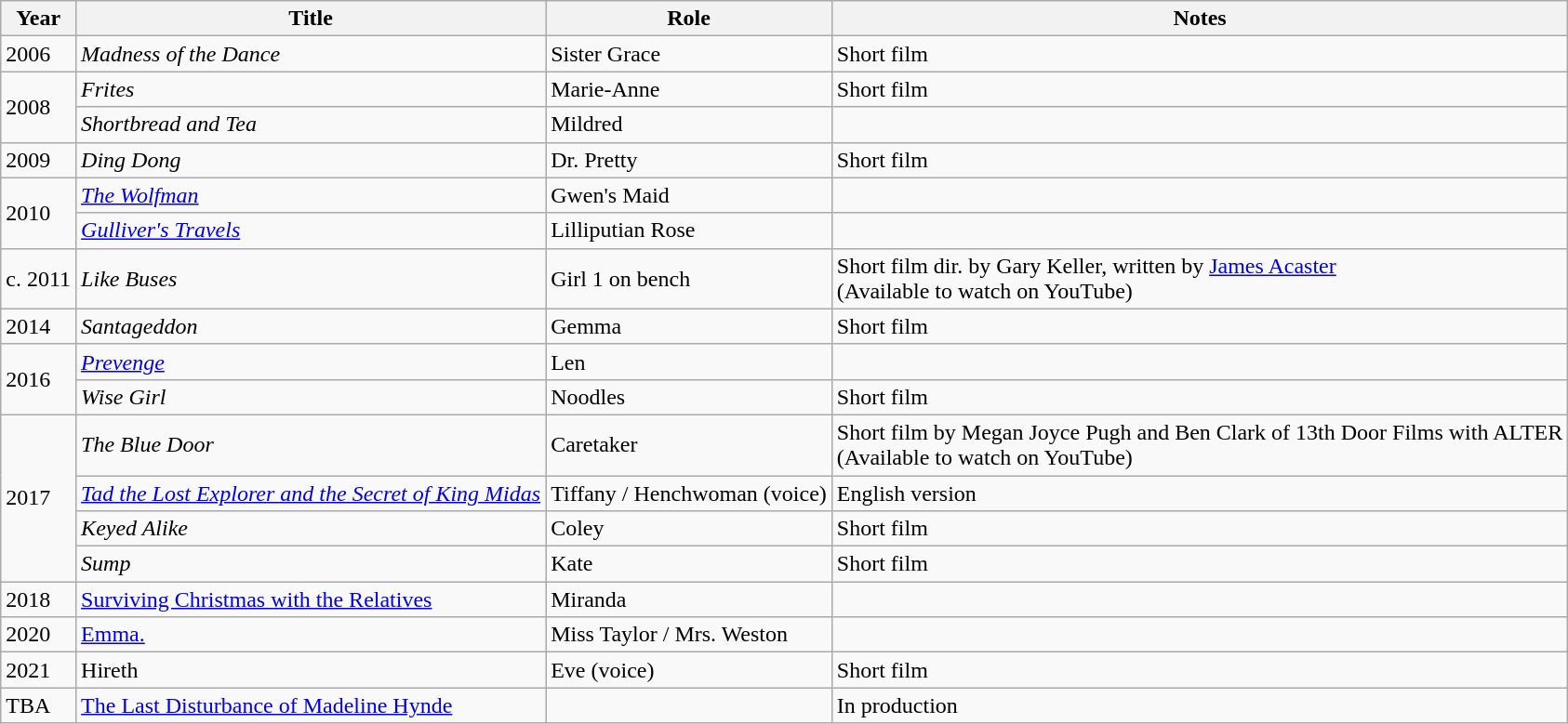<table class="wikitable sortable">
<tr>
<th>Year</th>
<th>Title</th>
<th>Role</th>
<th class="unsortable">Notes</th>
</tr>
<tr>
<td>2006</td>
<td><em>Madness of the Dance</em></td>
<td>Sister Grace</td>
<td>Short film</td>
</tr>
<tr>
<td rowspan="2">2008</td>
<td><em>Frites</em></td>
<td>Marie-Anne</td>
<td>Short film</td>
</tr>
<tr>
<td><em>Shortbread and Tea</em></td>
<td>Mildred</td>
<td></td>
</tr>
<tr>
<td>2009</td>
<td><em>Ding Dong</em></td>
<td>Dr. Pretty</td>
<td>Short film</td>
</tr>
<tr>
<td rowspan="2">2010</td>
<td data-sort-value="Wolfman, The"><em><a href='#'>The Wolfman</a></em></td>
<td>Gwen's Maid</td>
<td></td>
</tr>
<tr>
<td><em><a href='#'>Gulliver's Travels</a></em></td>
<td>Lilliputian Rose</td>
<td></td>
</tr>
<tr>
<td>c. 2011</td>
<td><em>Like Buses</em></td>
<td>Girl 1 on bench</td>
<td>Short film dir. by Gary Keller, written by <a href='#'>James Acaster</a><br>(Available to watch on YouTube)</td>
</tr>
<tr>
<td>2014</td>
<td><em>Santageddon</em></td>
<td>Gemma</td>
<td>Short film</td>
</tr>
<tr>
<td rowspan="2">2016</td>
<td><em><a href='#'>Prevenge</a></em></td>
<td>Len</td>
<td></td>
</tr>
<tr>
<td><em>Wise Girl</em></td>
<td>Noodles</td>
<td>Short film</td>
</tr>
<tr>
<td rowspan="4">2017</td>
<td data-sort-value="Blue Door, The"><em>The Blue Door</em></td>
<td>Caretaker</td>
<td>Short film by Megan Joyce Pugh and Ben Clark of 13th Door Films with ALTER<br>(Available to watch on YouTube)</td>
</tr>
<tr>
<td><em><a href='#'>Tad the Lost Explorer and the Secret of King Midas</a></em></td>
<td>Tiffany / Henchwoman (voice)</td>
<td>English version</td>
</tr>
<tr>
<td><em>Keyed Alike</em></td>
<td>Coley</td>
<td>Short film</td>
</tr>
<tr>
<td><em>Sump</em></td>
<td>Kate<em></td>
<td>Short film</td>
</tr>
<tr>
<td>2018</td>
<td></em><a href='#'>Surviving Christmas with the Relatives</a><em></td>
<td>Miranda</td>
<td></td>
</tr>
<tr>
<td>2020</td>
<td></em><a href='#'>Emma.</a><em></td>
<td>Miss Taylor / Mrs. Weston</td>
<td></td>
</tr>
<tr>
<td>2021</td>
<td></em>Hireth<em></td>
<td>Eve (voice)</td>
<td>Short film</td>
</tr>
<tr>
<td>TBA</td>
<td></em><a href='#'>The Last Disturbance of Madeline Hynde</a><em></td>
<td></td>
<td>In production</td>
</tr>
</table>
